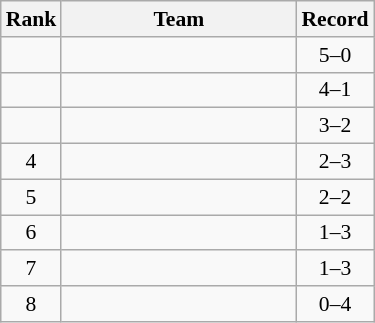<table class="wikitable" style="font-size:90%;">
<tr>
<th>Rank</th>
<th width=150px>Team</th>
<th>Record</th>
</tr>
<tr>
<td align=center></td>
<td></td>
<td align=center>5–0</td>
</tr>
<tr>
<td align=center></td>
<td></td>
<td align=center>4–1</td>
</tr>
<tr>
<td align=center></td>
<td></td>
<td align=center>3–2</td>
</tr>
<tr>
<td align=center>4</td>
<td></td>
<td align=center>2–3</td>
</tr>
<tr>
<td align=center>5</td>
<td></td>
<td align=center>2–2</td>
</tr>
<tr>
<td align=center>6</td>
<td></td>
<td align=center>1–3</td>
</tr>
<tr>
<td align=center>7</td>
<td></td>
<td align=center>1–3</td>
</tr>
<tr>
<td align=center>8</td>
<td></td>
<td align=center>0–4</td>
</tr>
</table>
